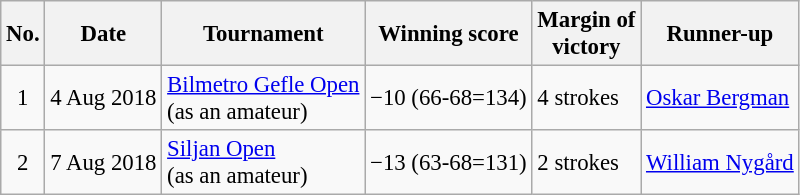<table class="wikitable" style="font-size:95%;">
<tr>
<th>No.</th>
<th>Date</th>
<th>Tournament</th>
<th>Winning score</th>
<th>Margin of<br>victory</th>
<th>Runner-up</th>
</tr>
<tr>
<td align=center>1</td>
<td>4 Aug 2018</td>
<td><a href='#'>Bilmetro Gefle Open</a><br>(as an amateur)</td>
<td>−10 (66-68=134)</td>
<td>4 strokes</td>
<td> <a href='#'>Oskar Bergman</a></td>
</tr>
<tr>
<td align=center>2</td>
<td>7 Aug 2018</td>
<td><a href='#'>Siljan Open</a><br>(as an amateur)</td>
<td>−13 (63-68=131)</td>
<td>2 strokes</td>
<td> <a href='#'>William Nygård</a></td>
</tr>
</table>
